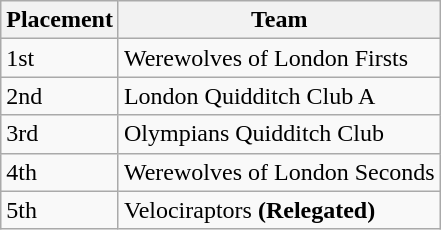<table class="wikitable">
<tr>
<th>Placement</th>
<th>Team</th>
</tr>
<tr>
<td>1st</td>
<td>Werewolves of London Firsts</td>
</tr>
<tr>
<td>2nd</td>
<td>London Quidditch Club A</td>
</tr>
<tr>
<td>3rd</td>
<td>Olympians Quidditch Club</td>
</tr>
<tr>
<td>4th</td>
<td>Werewolves of London Seconds</td>
</tr>
<tr>
<td>5th</td>
<td>Velociraptors <strong>(Relegated)</strong></td>
</tr>
</table>
